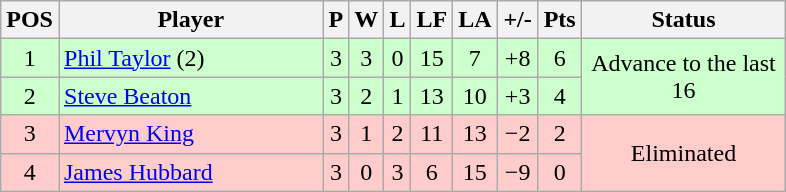<table class="wikitable" style="text-align:center; margin: 1em auto 1em auto, align:left">
<tr>
<th width=20>POS</th>
<th width=169>Player</th>
<th width=3>P</th>
<th width=3>W</th>
<th width=3>L</th>
<th width=20>LF</th>
<th width=20>LA</th>
<th width=20>+/-</th>
<th width=20>Pts</th>
<th width=129>Status</th>
</tr>
<tr style="background:#CCFFCC;">
<td>1</td>
<td style="text-align:left;"> <a href='#'>Phil Taylor</a> (2)</td>
<td>3</td>
<td>3</td>
<td>0</td>
<td>15</td>
<td>7</td>
<td>+8</td>
<td>6</td>
<td rowspan=2>Advance to the last 16</td>
</tr>
<tr style="background:#CCFFCC;">
<td>2</td>
<td style="text-align:left;"> <a href='#'>Steve Beaton</a></td>
<td>3</td>
<td>2</td>
<td>1</td>
<td>13</td>
<td>10</td>
<td>+3</td>
<td>4</td>
</tr>
<tr style="background:#FFCCCC;">
<td>3</td>
<td style="text-align:left;"> <a href='#'>Mervyn King</a></td>
<td>3</td>
<td>1</td>
<td>2</td>
<td>11</td>
<td>13</td>
<td>−2</td>
<td>2</td>
<td rowspan=2>Eliminated</td>
</tr>
<tr style="background:#FFCCCC;">
<td>4</td>
<td style="text-align:left;"> <a href='#'>James Hubbard</a></td>
<td>3</td>
<td>0</td>
<td>3</td>
<td>6</td>
<td>15</td>
<td>−9</td>
<td>0</td>
</tr>
</table>
